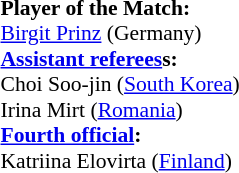<table style="width:100%; font-size:90%;">
<tr>
<td><br><strong>Player of the Match:</strong>
<br> <a href='#'>Birgit Prinz</a> (Germany)<br><strong><a href='#'>Assistant referees</a>s:</strong>
<br> Choi Soo-jin (<a href='#'>South Korea</a>)
<br> Irina Mirt (<a href='#'>Romania</a>)
<br><strong><a href='#'>Fourth official</a>:</strong>
<br> Katriina Elovirta (<a href='#'>Finland</a>)</td>
</tr>
</table>
